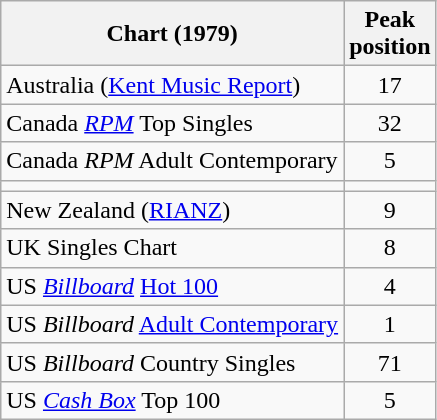<table class="wikitable sortable">
<tr>
<th>Chart (1979)</th>
<th>Peak<br>position</th>
</tr>
<tr>
<td>Australia (<a href='#'>Kent Music Report</a>)</td>
<td style="text-align:center;">17</td>
</tr>
<tr>
<td>Canada <a href='#'><em>RPM</em></a> Top Singles</td>
<td style="text-align:center;">32</td>
</tr>
<tr>
<td>Canada <em>RPM</em> Adult Contemporary</td>
<td style="text-align:center;">5</td>
</tr>
<tr>
<td></td>
</tr>
<tr>
<td>New Zealand (<a href='#'>RIANZ</a>)</td>
<td style="text-align:center;">9</td>
</tr>
<tr>
<td>UK Singles Chart</td>
<td style="text-align:center;">8</td>
</tr>
<tr>
<td>US <em><a href='#'>Billboard</a></em> <a href='#'>Hot 100</a></td>
<td style="text-align:center;">4</td>
</tr>
<tr>
<td>US <em>Billboard</em> <a href='#'>Adult Contemporary</a></td>
<td style="text-align:center;">1</td>
</tr>
<tr>
<td>US <em>Billboard</em> Country Singles</td>
<td style="text-align:center;">71</td>
</tr>
<tr>
<td>US <em><a href='#'>Cash Box</a></em> Top 100</td>
<td style="text-align:center;">5</td>
</tr>
</table>
